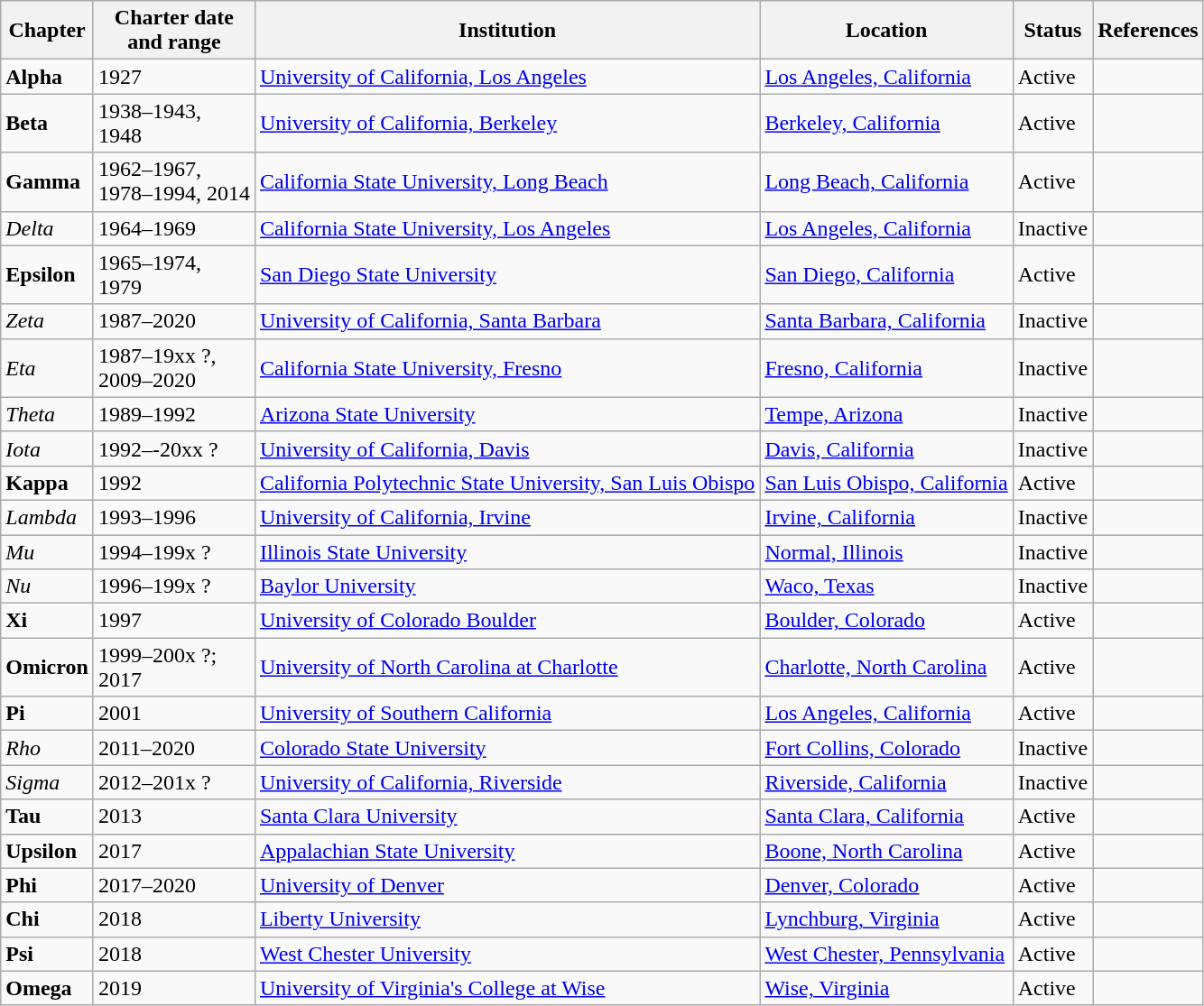<table class="wikitable sortable">
<tr>
<th>Chapter</th>
<th>Charter date<br>and range</th>
<th>Institution</th>
<th>Location</th>
<th>Status</th>
<th>References</th>
</tr>
<tr>
<td><strong>Alpha</strong></td>
<td>1927</td>
<td><a href='#'>University of California, Los Angeles</a></td>
<td><a href='#'>Los Angeles, California</a></td>
<td>Active</td>
<td></td>
</tr>
<tr>
<td><strong>Beta</strong></td>
<td>1938–1943,<br>1948</td>
<td><a href='#'>University of California, Berkeley</a></td>
<td><a href='#'>Berkeley, California</a></td>
<td>Active</td>
<td></td>
</tr>
<tr>
<td><strong>Gamma</strong></td>
<td>1962–1967,<br>1978–1994, 
2014</td>
<td><a href='#'>California State University, Long Beach</a></td>
<td><a href='#'>Long Beach, California</a></td>
<td>Active</td>
<td></td>
</tr>
<tr>
<td><em>Delta</em></td>
<td>1964–1969</td>
<td><a href='#'>California State University, Los Angeles</a></td>
<td><a href='#'>Los Angeles, California</a></td>
<td>Inactive</td>
<td></td>
</tr>
<tr>
<td><strong>Epsilon</strong></td>
<td>1965–1974,<br>1979</td>
<td><a href='#'>San Diego State University</a></td>
<td><a href='#'>San Diego, California</a></td>
<td>Active</td>
<td></td>
</tr>
<tr>
<td><em>Zeta</em></td>
<td>1987–2020</td>
<td><a href='#'>University of California, Santa Barbara</a></td>
<td><a href='#'>Santa Barbara, California</a></td>
<td>Inactive</td>
<td></td>
</tr>
<tr>
<td><em>Eta</em></td>
<td>1987–19xx ?,<br>2009–2020</td>
<td><a href='#'>California State University, Fresno</a></td>
<td><a href='#'>Fresno, California</a></td>
<td>Inactive</td>
<td></td>
</tr>
<tr>
<td><em>Theta</em></td>
<td>1989–1992</td>
<td><a href='#'>Arizona State University</a></td>
<td><a href='#'>Tempe, Arizona</a></td>
<td>Inactive</td>
<td></td>
</tr>
<tr>
<td><em>Iota</em></td>
<td>1992–-20xx ?</td>
<td><a href='#'>University of California, Davis</a></td>
<td><a href='#'>Davis, California</a></td>
<td>Inactive</td>
<td></td>
</tr>
<tr>
<td><strong>Kappa</strong></td>
<td>1992</td>
<td><a href='#'>California Polytechnic State University, San Luis Obispo</a></td>
<td><a href='#'>San Luis Obispo, California</a></td>
<td>Active</td>
<td></td>
</tr>
<tr>
<td><em>Lambda</em></td>
<td>1993–1996</td>
<td><a href='#'>University of California, Irvine</a></td>
<td><a href='#'>Irvine, California</a></td>
<td>Inactive</td>
<td></td>
</tr>
<tr>
<td><em>Mu</em></td>
<td>1994–199x ?</td>
<td><a href='#'>Illinois State University</a></td>
<td><a href='#'>Normal, Illinois</a></td>
<td>Inactive</td>
<td></td>
</tr>
<tr>
<td><em>Nu</em></td>
<td>1996–199x ?</td>
<td><a href='#'>Baylor University</a></td>
<td><a href='#'>Waco, Texas</a></td>
<td>Inactive</td>
<td></td>
</tr>
<tr>
<td><strong>Xi</strong></td>
<td>1997</td>
<td><a href='#'>University of Colorado Boulder</a></td>
<td><a href='#'>Boulder, Colorado</a></td>
<td>Active</td>
<td></td>
</tr>
<tr>
<td><strong>Omicron</strong></td>
<td>1999–200x ?;<br>2017</td>
<td><a href='#'>University of North Carolina at Charlotte</a></td>
<td><a href='#'>Charlotte, North Carolina</a></td>
<td>Active</td>
<td></td>
</tr>
<tr>
<td><strong>Pi</strong></td>
<td>2001</td>
<td><a href='#'>University of Southern California</a></td>
<td><a href='#'>Los Angeles, California</a></td>
<td>Active</td>
<td></td>
</tr>
<tr>
<td><em>Rho</em></td>
<td>2011–2020</td>
<td><a href='#'>Colorado State University</a></td>
<td><a href='#'>Fort Collins, Colorado</a></td>
<td>Inactive</td>
<td></td>
</tr>
<tr>
<td><em>Sigma</em></td>
<td>2012–201x ?</td>
<td><a href='#'>University of California, Riverside</a></td>
<td><a href='#'>Riverside, California</a></td>
<td>Inactive</td>
<td></td>
</tr>
<tr>
<td><strong>Tau</strong></td>
<td>2013</td>
<td><a href='#'>Santa Clara University</a></td>
<td><a href='#'>Santa Clara, California</a></td>
<td>Active</td>
<td></td>
</tr>
<tr>
<td><strong>Upsilon</strong></td>
<td>2017</td>
<td><a href='#'>Appalachian State University</a></td>
<td><a href='#'>Boone, North Carolina</a></td>
<td>Active</td>
<td></td>
</tr>
<tr>
<td><strong>Phi</strong></td>
<td>2017–2020</td>
<td><a href='#'>University of Denver</a></td>
<td><a href='#'>Denver, Colorado</a></td>
<td>Active</td>
<td></td>
</tr>
<tr>
<td><strong>Chi</strong></td>
<td>2018</td>
<td><a href='#'>Liberty University</a></td>
<td><a href='#'>Lynchburg, Virginia</a></td>
<td>Active</td>
<td></td>
</tr>
<tr>
<td><strong>Psi</strong></td>
<td>2018</td>
<td><a href='#'>West Chester University</a></td>
<td><a href='#'>West Chester, Pennsylvania</a></td>
<td>Active</td>
<td></td>
</tr>
<tr>
<td><strong>Omega</strong></td>
<td>2019</td>
<td><a href='#'>University of Virginia's College at Wise</a></td>
<td><a href='#'>Wise, Virginia</a></td>
<td>Active</td>
<td></td>
</tr>
</table>
